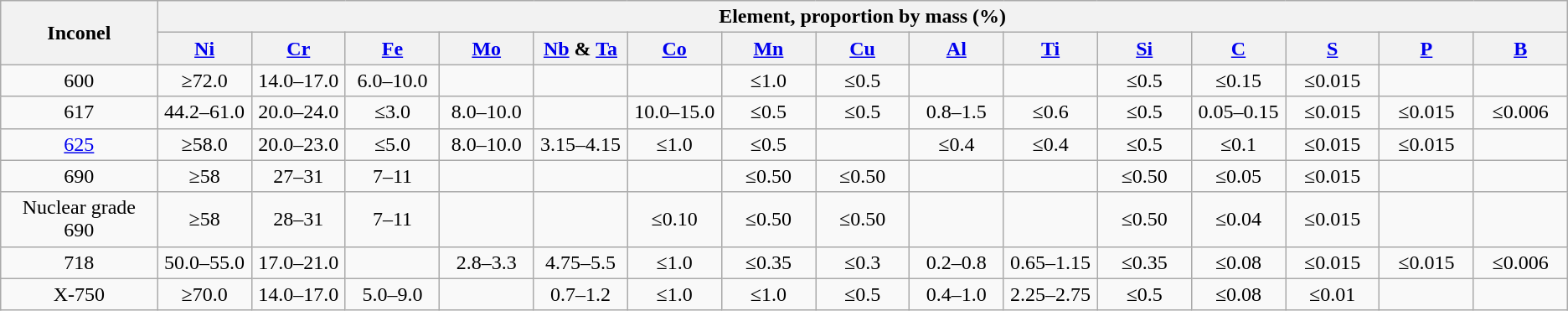<table class="wikitable" border="1" style="text-align: center">
<tr>
<th rowspan="2">Inconel</th>
<th colspan="15">Element, proportion by mass (%)</th>
</tr>
<tr>
<th width="6%"><a href='#'>Ni</a></th>
<th width="6%"><a href='#'>Cr</a></th>
<th width="6%"><a href='#'>Fe</a></th>
<th width="6%"><a href='#'>Mo</a></th>
<th width="6%"><a href='#'>Nb</a> & <a href='#'>Ta</a></th>
<th width="6%"><a href='#'>Co</a></th>
<th width="6%"><a href='#'>Mn</a></th>
<th width="6%"><a href='#'>Cu</a></th>
<th width="6%"><a href='#'>Al</a></th>
<th width="6%"><a href='#'>Ti</a></th>
<th width="6%"><a href='#'>Si</a></th>
<th width="6%"><a href='#'>C</a></th>
<th width="6%"><a href='#'>S</a></th>
<th width="6%"><a href='#'>P</a></th>
<th width="6%"><a href='#'>B</a></th>
</tr>
<tr>
<td>600</td>
<td>≥72.0</td>
<td>14.0–17.0</td>
<td>6.0–10.0</td>
<td></td>
<td></td>
<td></td>
<td>≤1.0</td>
<td>≤0.5</td>
<td></td>
<td></td>
<td>≤0.5</td>
<td>≤0.15</td>
<td>≤0.015</td>
<td></td>
<td></td>
</tr>
<tr>
<td>617</td>
<td>44.2–61.0</td>
<td>20.0–24.0</td>
<td>≤3.0</td>
<td>8.0–10.0</td>
<td></td>
<td>10.0–15.0</td>
<td>≤0.5</td>
<td>≤0.5</td>
<td>0.8–1.5</td>
<td>≤0.6</td>
<td>≤0.5</td>
<td>0.05–0.15</td>
<td>≤0.015</td>
<td>≤0.015</td>
<td>≤0.006</td>
</tr>
<tr>
<td><a href='#'>625</a></td>
<td>≥58.0</td>
<td>20.0–23.0</td>
<td>≤5.0</td>
<td>8.0–10.0</td>
<td>3.15–4.15</td>
<td>≤1.0</td>
<td>≤0.5</td>
<td></td>
<td>≤0.4</td>
<td>≤0.4</td>
<td>≤0.5</td>
<td>≤0.1</td>
<td>≤0.015</td>
<td>≤0.015</td>
<td></td>
</tr>
<tr>
<td>690</td>
<td>≥58</td>
<td>27–31</td>
<td>7–11</td>
<td></td>
<td></td>
<td></td>
<td>≤0.50</td>
<td>≤0.50</td>
<td></td>
<td></td>
<td>≤0.50</td>
<td>≤0.05</td>
<td>≤0.015</td>
<td></td>
<td></td>
</tr>
<tr>
<td>Nuclear grade 690</td>
<td>≥58</td>
<td>28–31</td>
<td>7–11</td>
<td></td>
<td></td>
<td>≤0.10</td>
<td>≤0.50</td>
<td>≤0.50</td>
<td></td>
<td></td>
<td>≤0.50</td>
<td>≤0.04</td>
<td>≤0.015</td>
<td></td>
<td></td>
</tr>
<tr>
<td>718</td>
<td>50.0–55.0</td>
<td>17.0–21.0</td>
<td></td>
<td>2.8–3.3</td>
<td>4.75–5.5</td>
<td>≤1.0</td>
<td>≤0.35</td>
<td>≤0.3</td>
<td>0.2–0.8</td>
<td>0.65–1.15</td>
<td>≤0.35</td>
<td>≤0.08</td>
<td>≤0.015</td>
<td>≤0.015</td>
<td>≤0.006</td>
</tr>
<tr>
<td>X-750</td>
<td>≥70.0</td>
<td>14.0–17.0</td>
<td>5.0–9.0</td>
<td></td>
<td>0.7–1.2</td>
<td>≤1.0</td>
<td>≤1.0</td>
<td>≤0.5</td>
<td>0.4–1.0</td>
<td>2.25–2.75</td>
<td>≤0.5</td>
<td>≤0.08</td>
<td>≤0.01</td>
<td></td>
<td></td>
</tr>
</table>
